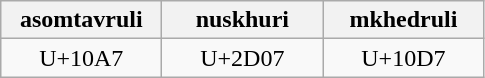<table class="wikitable" style="width:100">
<tr>
<th width="100">asomtavruli</th>
<th width="100">nuskhuri</th>
<th width="100">mkhedruli</th>
</tr>
<tr>
<td align="center">U+10A7</td>
<td align="center">U+2D07</td>
<td align="center">U+10D7</td>
</tr>
</table>
